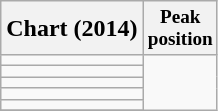<table class="wikitable sortable plainrowheaders">
<tr>
<th>Chart (2014)</th>
<th style="font-size:80%;">Peak<br>position</th>
</tr>
<tr>
<td></td>
</tr>
<tr>
<td></td>
</tr>
<tr>
<td></td>
</tr>
<tr>
<td></td>
</tr>
<tr>
<td></td>
</tr>
<tr>
</tr>
</table>
